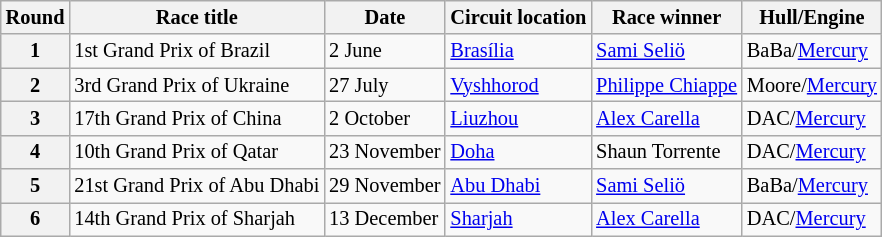<table class="wikitable" border="1" style="font-size: 85%">
<tr>
<th>Round</th>
<th>Race title</th>
<th>Date</th>
<th>Circuit location</th>
<th>Race winner</th>
<th>Hull/Engine</th>
</tr>
<tr>
<th>1</th>
<td> 1st Grand Prix of Brazil</td>
<td>2 June</td>
<td><a href='#'>Brasília</a></td>
<td> <a href='#'>Sami Seliö</a></td>
<td>BaBa/<a href='#'>Mercury</a></td>
</tr>
<tr>
<th>2</th>
<td> 3rd Grand Prix of Ukraine</td>
<td>27 July</td>
<td><a href='#'>Vyshhorod</a></td>
<td> <a href='#'>Philippe Chiappe</a></td>
<td>Moore/<a href='#'>Mercury</a></td>
</tr>
<tr>
<th>3</th>
<td> 17th Grand Prix of China</td>
<td>2 October</td>
<td><a href='#'>Liuzhou</a></td>
<td> <a href='#'>Alex Carella</a></td>
<td>DAC/<a href='#'>Mercury</a></td>
</tr>
<tr>
<th>4</th>
<td> 10th Grand Prix of Qatar</td>
<td>23 November</td>
<td><a href='#'>Doha</a></td>
<td> Shaun Torrente</td>
<td>DAC/<a href='#'>Mercury</a></td>
</tr>
<tr>
<th>5</th>
<td> 21st Grand Prix of Abu Dhabi</td>
<td>29 November</td>
<td><a href='#'>Abu Dhabi</a></td>
<td> <a href='#'>Sami Seliö</a></td>
<td>BaBa/<a href='#'>Mercury</a></td>
</tr>
<tr>
<th>6</th>
<td> 14th Grand Prix of Sharjah</td>
<td>13 December</td>
<td><a href='#'>Sharjah</a></td>
<td> <a href='#'>Alex Carella</a></td>
<td>DAC/<a href='#'>Mercury</a></td>
</tr>
</table>
